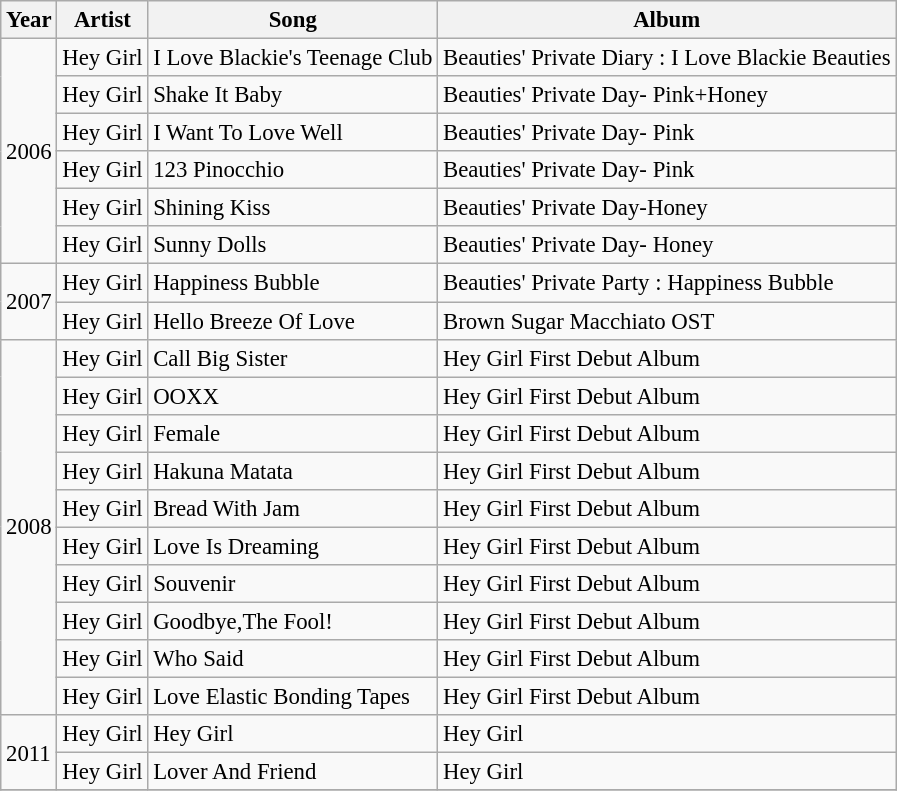<table class="wikitable" style="font-size: 95%;">
<tr>
<th>Year</th>
<th>Artist</th>
<th>Song</th>
<th>Album</th>
</tr>
<tr>
<td rowspan=6>2006</td>
<td>Hey Girl</td>
<td>I Love Blackie's Teenage Club</td>
<td>Beauties' Private Diary : I Love Blackie Beauties</td>
</tr>
<tr>
<td>Hey Girl</td>
<td>Shake It Baby</td>
<td>Beauties' Private Day- Pink+Honey</td>
</tr>
<tr>
<td>Hey Girl</td>
<td>I Want To Love Well</td>
<td>Beauties' Private Day- Pink</td>
</tr>
<tr>
<td>Hey Girl</td>
<td>123 Pinocchio</td>
<td>Beauties' Private Day- Pink</td>
</tr>
<tr>
<td>Hey Girl</td>
<td>Shining Kiss</td>
<td>Beauties' Private Day-Honey</td>
</tr>
<tr>
<td>Hey Girl</td>
<td>Sunny Dolls</td>
<td>Beauties' Private Day- Honey</td>
</tr>
<tr>
<td rowspan=2>2007</td>
<td>Hey Girl</td>
<td>Happiness Bubble</td>
<td>Beauties' Private Party : Happiness Bubble</td>
</tr>
<tr>
<td>Hey Girl</td>
<td>Hello Breeze Of Love</td>
<td>Brown Sugar Macchiato OST</td>
</tr>
<tr>
<td rowspan=10>2008</td>
<td>Hey Girl</td>
<td>Call Big Sister</td>
<td>Hey Girl First Debut Album</td>
</tr>
<tr>
<td>Hey Girl</td>
<td>OOXX</td>
<td>Hey Girl First Debut Album</td>
</tr>
<tr>
<td>Hey Girl</td>
<td>Female</td>
<td>Hey Girl First Debut Album</td>
</tr>
<tr>
<td>Hey Girl</td>
<td>Hakuna Matata</td>
<td>Hey Girl First Debut Album</td>
</tr>
<tr>
<td>Hey Girl</td>
<td>Bread With Jam</td>
<td>Hey Girl First Debut Album</td>
</tr>
<tr>
<td>Hey Girl</td>
<td>Love Is Dreaming</td>
<td>Hey Girl First Debut Album</td>
</tr>
<tr>
<td>Hey Girl</td>
<td>Souvenir</td>
<td>Hey Girl First Debut Album</td>
</tr>
<tr>
<td>Hey Girl</td>
<td>Goodbye,The Fool!</td>
<td>Hey Girl First Debut Album</td>
</tr>
<tr>
<td>Hey Girl</td>
<td>Who Said</td>
<td>Hey Girl First Debut Album</td>
</tr>
<tr>
<td>Hey Girl</td>
<td>Love Elastic Bonding Tapes</td>
<td>Hey Girl First Debut Album</td>
</tr>
<tr>
<td rowspan=2>2011</td>
<td>Hey Girl</td>
<td>Hey Girl</td>
<td>Hey Girl</td>
</tr>
<tr>
<td>Hey Girl</td>
<td>Lover And Friend</td>
<td>Hey Girl</td>
</tr>
<tr>
</tr>
</table>
